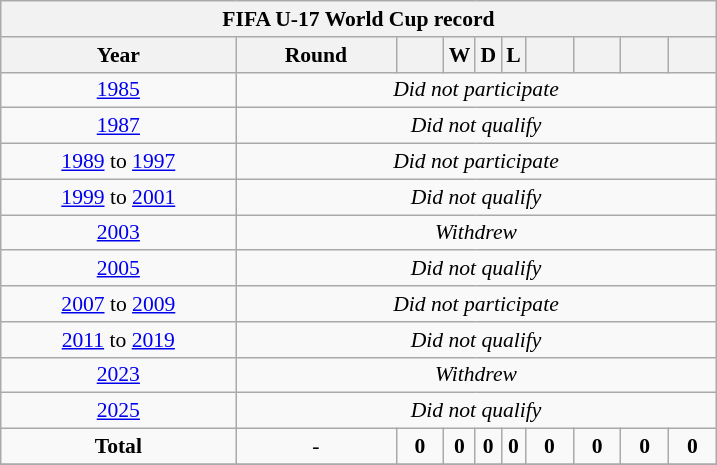<table class="wikitable" style="text-align: center; font-size: 90%;">
<tr>
<th colspan=10>FIFA U-17 World Cup record</th>
</tr>
<tr>
<th width=150>Year</th>
<th width=100>Round</th>
<th width=25></th>
<th>W</th>
<th>D</th>
<th>L</th>
<th width=25></th>
<th width=25></th>
<th width=25></th>
<th width=25></th>
</tr>
<tr>
<td> <a href='#'>1985</a></td>
<td colspan=10><em>Did not participate</em></td>
</tr>
<tr>
<td> <a href='#'>1987</a></td>
<td colspan=10><em>Did not qualify</em></td>
</tr>
<tr>
<td> <a href='#'>1989</a> to  <a href='#'>1997</a></td>
<td colspan=10><em>Did not participate</em></td>
</tr>
<tr>
<td> <a href='#'>1999</a> to  <a href='#'>2001</a></td>
<td colspan=10><em>Did not qualify</em></td>
</tr>
<tr>
<td> <a href='#'>2003</a></td>
<td colspan=10><em>Withdrew</em></td>
</tr>
<tr>
<td> <a href='#'>2005</a></td>
<td colspan=10><em>Did not qualify</em></td>
</tr>
<tr>
<td> <a href='#'>2007</a> to  <a href='#'>2009</a></td>
<td colspan=10><em>Did not participate</em></td>
</tr>
<tr>
<td> <a href='#'>2011</a> to  <a href='#'>2019</a></td>
<td colspan=10><em>Did not qualify</em></td>
</tr>
<tr>
<td> <a href='#'>2023</a></td>
<td colspan=10><em>Withdrew</em></td>
</tr>
<tr>
<td> <a href='#'>2025</a></td>
<td colspan=10><em>Did not qualify</em></td>
</tr>
<tr>
<td><strong>Total</strong></td>
<td>-</td>
<td><strong>0</strong></td>
<td><strong>0</strong></td>
<td><strong>0</strong></td>
<td><strong>0</strong></td>
<td><strong>0</strong></td>
<td><strong>0</strong></td>
<td><strong>0</strong></td>
<td><strong>0</strong></td>
</tr>
<tr>
</tr>
</table>
